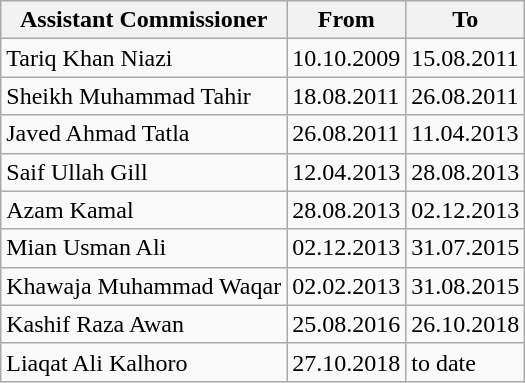<table class="wikitable">
<tr>
<th>Assistant Commissioner</th>
<th>From</th>
<th>To</th>
</tr>
<tr>
<td>Tariq Khan Niazi</td>
<td>10.10.2009</td>
<td>15.08.2011</td>
</tr>
<tr>
<td>Sheikh Muhammad Tahir</td>
<td>18.08.2011</td>
<td>26.08.2011</td>
</tr>
<tr>
<td>Javed Ahmad Tatla</td>
<td>26.08.2011</td>
<td>11.04.2013</td>
</tr>
<tr>
<td>Saif Ullah Gill</td>
<td>12.04.2013</td>
<td>28.08.2013</td>
</tr>
<tr>
<td>Azam Kamal</td>
<td>28.08.2013</td>
<td>02.12.2013</td>
</tr>
<tr>
<td>Mian Usman Ali</td>
<td>02.12.2013</td>
<td>31.07.2015</td>
</tr>
<tr>
<td>Khawaja Muhammad Waqar</td>
<td>02.02.2013</td>
<td>31.08.2015</td>
</tr>
<tr>
<td>Kashif Raza Awan</td>
<td>25.08.2016</td>
<td>26.10.2018</td>
</tr>
<tr>
<td>Liaqat Ali Kalhoro</td>
<td>27.10.2018</td>
<td>to date</td>
</tr>
</table>
